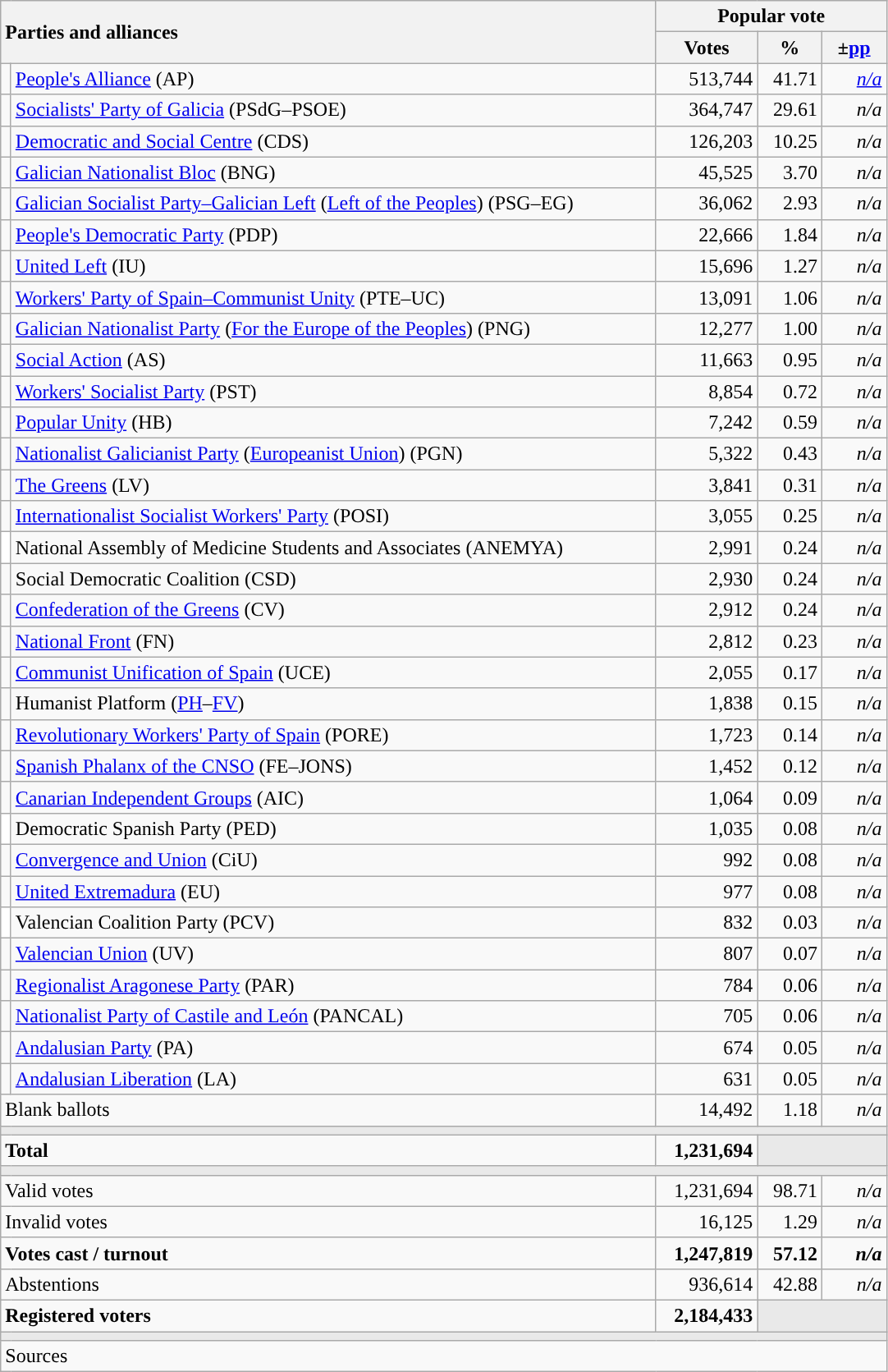<table class="wikitable" style="text-align:right">
<tr>
<th style="text-align:left;" rowspan="2" colspan="2" width="525">Parties and alliances</th>
<th colspan="3">Popular vote</th>
</tr>
<tr>
<th width="75">Votes</th>
<th width="45">%</th>
<th width="45">±<a href='#'>pp</a></th>
</tr>
<tr>
<td width="1" style="color:inherit;background:"></td>
<td align="left"><a href='#'>People's Alliance</a> (AP)</td>
<td>513,744</td>
<td>41.71</td>
<td><em><a href='#'>n/a</a></em></td>
</tr>
<tr>
<td style="color:inherit;background:"></td>
<td align="left"><a href='#'>Socialists' Party of Galicia</a> (PSdG–PSOE)</td>
<td>364,747</td>
<td>29.61</td>
<td><em>n/a</em></td>
</tr>
<tr>
<td style="color:inherit;background:"></td>
<td align="left"><a href='#'>Democratic and Social Centre</a> (CDS)</td>
<td>126,203</td>
<td>10.25</td>
<td><em>n/a</em></td>
</tr>
<tr>
<td style="color:inherit;background:"></td>
<td align="left"><a href='#'>Galician Nationalist Bloc</a> (BNG)</td>
<td>45,525</td>
<td>3.70</td>
<td><em>n/a</em></td>
</tr>
<tr>
<td style="color:inherit;background:"></td>
<td align="left"><a href='#'>Galician Socialist Party–Galician Left</a> (<a href='#'>Left of the Peoples</a>) (PSG–EG)</td>
<td>36,062</td>
<td>2.93</td>
<td><em>n/a</em></td>
</tr>
<tr>
<td style="color:inherit;background:"></td>
<td align="left"><a href='#'>People's Democratic Party</a> (PDP)</td>
<td>22,666</td>
<td>1.84</td>
<td><em>n/a</em></td>
</tr>
<tr>
<td style="color:inherit;background:"></td>
<td align="left"><a href='#'>United Left</a> (IU)</td>
<td>15,696</td>
<td>1.27</td>
<td><em>n/a</em></td>
</tr>
<tr>
<td style="color:inherit;background:"></td>
<td align="left"><a href='#'>Workers' Party of Spain–Communist Unity</a> (PTE–UC)</td>
<td>13,091</td>
<td>1.06</td>
<td><em>n/a</em></td>
</tr>
<tr>
<td style="color:inherit;background:"></td>
<td align="left"><a href='#'>Galician Nationalist Party</a> (<a href='#'>For the Europe of the Peoples</a>) (PNG)</td>
<td>12,277</td>
<td>1.00</td>
<td><em>n/a</em></td>
</tr>
<tr>
<td style="color:inherit;background:"></td>
<td align="left"><a href='#'>Social Action</a> (AS)</td>
<td>11,663</td>
<td>0.95</td>
<td><em>n/a</em></td>
</tr>
<tr>
<td style="color:inherit;background:"></td>
<td align="left"><a href='#'>Workers' Socialist Party</a> (PST)</td>
<td>8,854</td>
<td>0.72</td>
<td><em>n/a</em></td>
</tr>
<tr>
<td style="color:inherit;background:"></td>
<td align="left"><a href='#'>Popular Unity</a> (HB)</td>
<td>7,242</td>
<td>0.59</td>
<td><em>n/a</em></td>
</tr>
<tr>
<td style="color:inherit;background:"></td>
<td align="left"><a href='#'>Nationalist Galicianist Party</a> (<a href='#'>Europeanist Union</a>) (PGN)</td>
<td>5,322</td>
<td>0.43</td>
<td><em>n/a</em></td>
</tr>
<tr>
<td style="color:inherit;background:"></td>
<td align="left"><a href='#'>The Greens</a> (LV)</td>
<td>3,841</td>
<td>0.31</td>
<td><em>n/a</em></td>
</tr>
<tr>
<td style="color:inherit;background:"></td>
<td align="left"><a href='#'>Internationalist Socialist Workers' Party</a> (POSI)</td>
<td>3,055</td>
<td>0.25</td>
<td><em>n/a</em></td>
</tr>
<tr>
<td bgcolor="white"></td>
<td align="left">National Assembly of Medicine Students and Associates (ANEMYA)</td>
<td>2,991</td>
<td>0.24</td>
<td><em>n/a</em></td>
</tr>
<tr>
<td style="color:inherit;background:"></td>
<td align="left">Social Democratic Coalition (CSD)</td>
<td>2,930</td>
<td>0.24</td>
<td><em>n/a</em></td>
</tr>
<tr>
<td style="color:inherit;background:"></td>
<td align="left"><a href='#'>Confederation of the Greens</a> (CV)</td>
<td>2,912</td>
<td>0.24</td>
<td><em>n/a</em></td>
</tr>
<tr>
<td style="color:inherit;background:"></td>
<td align="left"><a href='#'>National Front</a> (FN)</td>
<td>2,812</td>
<td>0.23</td>
<td><em>n/a</em></td>
</tr>
<tr>
<td style="color:inherit;background:"></td>
<td align="left"><a href='#'>Communist Unification of Spain</a> (UCE)</td>
<td>2,055</td>
<td>0.17</td>
<td><em>n/a</em></td>
</tr>
<tr>
<td style="color:inherit;background:"></td>
<td align="left">Humanist Platform (<a href='#'>PH</a>–<a href='#'>FV</a>)</td>
<td>1,838</td>
<td>0.15</td>
<td><em>n/a</em></td>
</tr>
<tr>
<td style="color:inherit;background:"></td>
<td align="left"><a href='#'>Revolutionary Workers' Party of Spain</a> (PORE)</td>
<td>1,723</td>
<td>0.14</td>
<td><em>n/a</em></td>
</tr>
<tr>
<td style="color:inherit;background:"></td>
<td align="left"><a href='#'>Spanish Phalanx of the CNSO</a> (FE–JONS)</td>
<td>1,452</td>
<td>0.12</td>
<td><em>n/a</em></td>
</tr>
<tr>
<td style="color:inherit;background:"></td>
<td align="left"><a href='#'>Canarian Independent Groups</a> (AIC)</td>
<td>1,064</td>
<td>0.09</td>
<td><em>n/a</em></td>
</tr>
<tr>
<td bgcolor="white"></td>
<td align="left">Democratic Spanish Party (PED)</td>
<td>1,035</td>
<td>0.08</td>
<td><em>n/a</em></td>
</tr>
<tr>
<td style="color:inherit;background:"></td>
<td align="left"><a href='#'>Convergence and Union</a> (CiU)</td>
<td>992</td>
<td>0.08</td>
<td><em>n/a</em></td>
</tr>
<tr>
<td style="color:inherit;background:"></td>
<td align="left"><a href='#'>United Extremadura</a> (EU)</td>
<td>977</td>
<td>0.08</td>
<td><em>n/a</em></td>
</tr>
<tr>
<td bgcolor="white"></td>
<td align="left">Valencian Coalition Party (PCV)</td>
<td>832</td>
<td>0.03</td>
<td><em>n/a</em></td>
</tr>
<tr>
<td style="color:inherit;background:"></td>
<td align="left"><a href='#'>Valencian Union</a> (UV)</td>
<td>807</td>
<td>0.07</td>
<td><em>n/a</em></td>
</tr>
<tr>
<td style="color:inherit;background:"></td>
<td align="left"><a href='#'>Regionalist Aragonese Party</a> (PAR)</td>
<td>784</td>
<td>0.06</td>
<td><em>n/a</em></td>
</tr>
<tr>
<td style="color:inherit;background:"></td>
<td align="left"><a href='#'>Nationalist Party of Castile and León</a> (PANCAL)</td>
<td>705</td>
<td>0.06</td>
<td><em>n/a</em></td>
</tr>
<tr>
<td style="color:inherit;background:"></td>
<td align="left"><a href='#'>Andalusian Party</a> (PA)</td>
<td>674</td>
<td>0.05</td>
<td><em>n/a</em></td>
</tr>
<tr>
<td style="color:inherit;background:"></td>
<td align="left"><a href='#'>Andalusian Liberation</a> (LA)</td>
<td>631</td>
<td>0.05</td>
<td><em>n/a</em></td>
</tr>
<tr>
<td align="left" colspan="2">Blank ballots</td>
<td>14,492</td>
<td>1.18</td>
<td><em>n/a</em></td>
</tr>
<tr>
<td colspan="5" bgcolor="#E9E9E9"></td>
</tr>
<tr style="font-weight:bold;">
<td align="left" colspan="2">Total</td>
<td>1,231,694</td>
<td bgcolor="#E9E9E9" colspan="2"></td>
</tr>
<tr>
<td colspan="5" bgcolor="#E9E9E9"></td>
</tr>
<tr>
<td align="left" colspan="2">Valid votes</td>
<td>1,231,694</td>
<td>98.71</td>
<td><em>n/a</em></td>
</tr>
<tr>
<td align="left" colspan="2">Invalid votes</td>
<td>16,125</td>
<td>1.29</td>
<td><em>n/a</em></td>
</tr>
<tr style="font-weight:bold;">
<td align="left" colspan="2">Votes cast / turnout</td>
<td>1,247,819</td>
<td>57.12</td>
<td><em>n/a</em></td>
</tr>
<tr>
<td align="left" colspan="2">Abstentions</td>
<td>936,614</td>
<td>42.88</td>
<td><em>n/a</em></td>
</tr>
<tr style="font-weight:bold;">
<td align="left" colspan="2">Registered voters</td>
<td>2,184,433</td>
<td bgcolor="#E9E9E9" colspan="2"></td>
</tr>
<tr>
<td colspan="5" bgcolor="#E9E9E9"></td>
</tr>
<tr>
<td align="left" colspan="5">Sources</td>
</tr>
</table>
